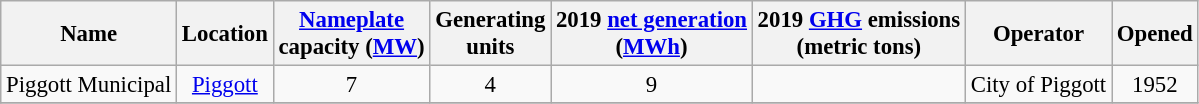<table class="wikitable sortable" style="font-size:95%; text-align:center;">
<tr>
<th>Name</th>
<th>Location</th>
<th><a href='#'>Nameplate</a><br>capacity (<a href='#'>MW</a>)</th>
<th>Generating<br> units</th>
<th>2019 <a href='#'>net generation</a><br> (<a href='#'>MWh</a>)</th>
<th>2019 <a href='#'>GHG</a> emissions<br> (metric tons)</th>
<th>Operator</th>
<th>Opened</th>
</tr>
<tr>
<td>Piggott Municipal</td>
<td><a href='#'>Piggott</a></td>
<td>7</td>
<td>4</td>
<td>9</td>
<td></td>
<td>City of Piggott</td>
<td>1952</td>
</tr>
<tr>
</tr>
</table>
